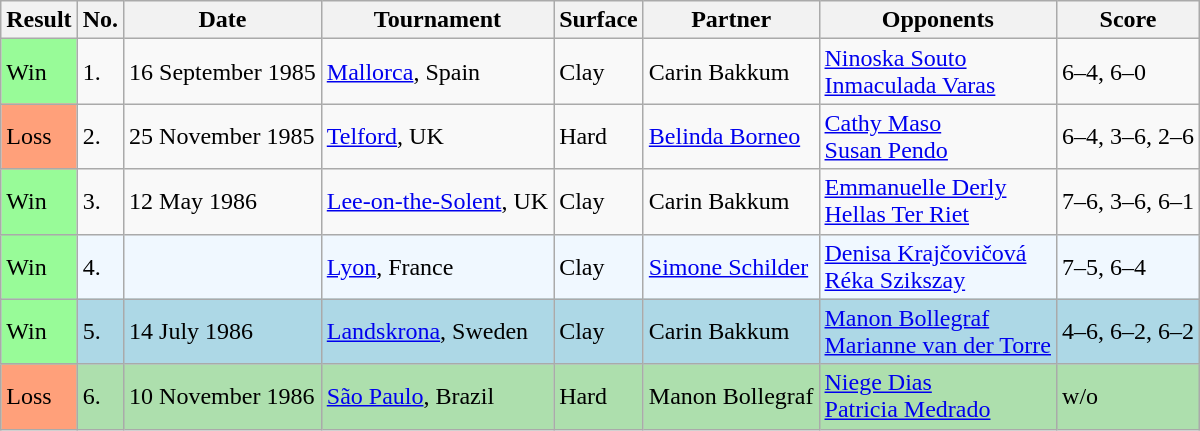<table class="sortable wikitable">
<tr>
<th>Result</th>
<th>No.</th>
<th>Date</th>
<th>Tournament</th>
<th>Surface</th>
<th>Partner</th>
<th>Opponents</th>
<th class="unsortable">Score</th>
</tr>
<tr>
<td style="background:#98fb98;">Win</td>
<td>1.</td>
<td>16 September 1985</td>
<td><a href='#'>Mallorca</a>, Spain</td>
<td>Clay</td>
<td> Carin Bakkum</td>
<td> <a href='#'>Ninoska Souto</a> <br>  <a href='#'>Inmaculada Varas</a></td>
<td>6–4, 6–0</td>
</tr>
<tr>
<td style="background:#ffa07a;">Loss</td>
<td>2.</td>
<td>25 November 1985</td>
<td><a href='#'>Telford</a>, UK</td>
<td>Hard</td>
<td> <a href='#'>Belinda Borneo</a></td>
<td> <a href='#'>Cathy Maso</a> <br>  <a href='#'>Susan Pendo</a></td>
<td>6–4, 3–6, 2–6</td>
</tr>
<tr>
<td style="background:#98fb98;">Win</td>
<td>3.</td>
<td>12 May 1986</td>
<td><a href='#'>Lee-on-the-Solent</a>, UK</td>
<td>Clay</td>
<td> Carin Bakkum</td>
<td> <a href='#'>Emmanuelle Derly</a> <br>  <a href='#'>Hellas Ter Riet</a></td>
<td>7–6, 3–6, 6–1</td>
</tr>
<tr style="background:#f0f8ff;">
<td style="background:#98fb98;">Win</td>
<td>4.</td>
<td></td>
<td><a href='#'>Lyon</a>, France</td>
<td>Clay</td>
<td> <a href='#'>Simone Schilder</a></td>
<td> <a href='#'>Denisa Krajčovičová</a> <br>  <a href='#'>Réka Szikszay</a></td>
<td>7–5, 6–4</td>
</tr>
<tr style="background:lightblue;">
<td style="background:#98fb98;">Win</td>
<td>5.</td>
<td>14 July 1986</td>
<td><a href='#'>Landskrona</a>, Sweden</td>
<td>Clay</td>
<td> Carin Bakkum</td>
<td> <a href='#'>Manon Bollegraf</a> <br>  <a href='#'>Marianne van der Torre</a></td>
<td>4–6, 6–2, 6–2</td>
</tr>
<tr style="background:#addfad;">
<td style="background:#ffa07a;">Loss</td>
<td>6.</td>
<td>10 November 1986</td>
<td><a href='#'>São Paulo</a>, Brazil</td>
<td>Hard</td>
<td> Manon Bollegraf</td>
<td> <a href='#'>Niege Dias</a> <br>  <a href='#'>Patricia Medrado</a></td>
<td>w/o</td>
</tr>
</table>
